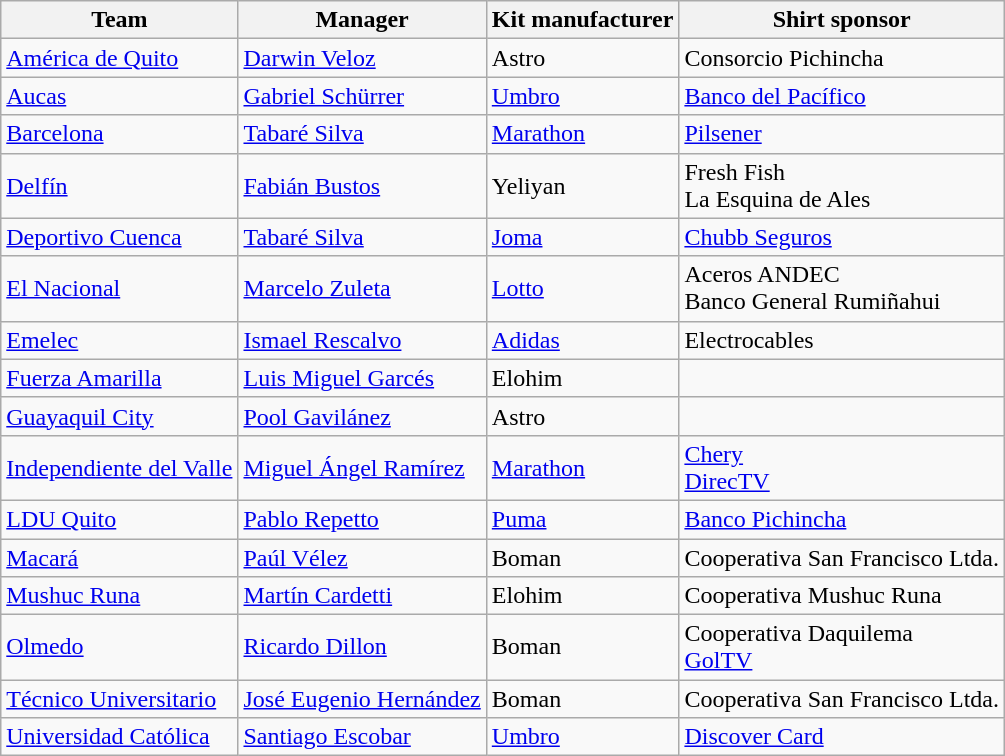<table class="wikitable sortable" style="text-align: left;">
<tr>
<th>Team</th>
<th>Manager</th>
<th>Kit manufacturer</th>
<th>Shirt sponsor</th>
</tr>
<tr>
<td><a href='#'>América de Quito</a></td>
<td> <a href='#'>Darwin Veloz</a></td>
<td>Astro</td>
<td>Consorcio Pichincha</td>
</tr>
<tr>
<td><a href='#'>Aucas</a></td>
<td> <a href='#'>Gabriel Schürrer</a></td>
<td><a href='#'>Umbro</a></td>
<td><a href='#'>Banco del Pacífico</a></td>
</tr>
<tr>
<td><a href='#'>Barcelona</a></td>
<td> <a href='#'>Tabaré Silva</a></td>
<td><a href='#'>Marathon</a></td>
<td><a href='#'>Pilsener</a></td>
</tr>
<tr>
<td><a href='#'>Delfín</a></td>
<td> <a href='#'>Fabián Bustos</a></td>
<td>Yeliyan</td>
<td>Fresh Fish<br>La Esquina de Ales</td>
</tr>
<tr>
<td><a href='#'>Deportivo Cuenca</a></td>
<td> <a href='#'>Tabaré Silva</a></td>
<td><a href='#'>Joma</a></td>
<td><a href='#'>Chubb Seguros</a></td>
</tr>
<tr>
<td><a href='#'>El Nacional</a></td>
<td> <a href='#'>Marcelo Zuleta</a></td>
<td><a href='#'>Lotto</a></td>
<td>Aceros ANDEC<br>Banco General Rumiñahui</td>
</tr>
<tr>
<td><a href='#'>Emelec</a></td>
<td> <a href='#'>Ismael Rescalvo</a></td>
<td><a href='#'>Adidas</a></td>
<td>Electrocables</td>
</tr>
<tr>
<td><a href='#'>Fuerza Amarilla</a></td>
<td> <a href='#'>Luis Miguel Garcés</a></td>
<td>Elohim</td>
<td></td>
</tr>
<tr>
<td><a href='#'>Guayaquil City</a></td>
<td> <a href='#'>Pool Gavilánez</a></td>
<td>Astro</td>
<td></td>
</tr>
<tr>
<td><a href='#'>Independiente del Valle</a></td>
<td> <a href='#'>Miguel Ángel Ramírez</a></td>
<td><a href='#'>Marathon</a></td>
<td><a href='#'>Chery</a><br><a href='#'>DirecTV</a></td>
</tr>
<tr>
<td><a href='#'>LDU Quito</a></td>
<td> <a href='#'>Pablo Repetto</a></td>
<td><a href='#'>Puma</a></td>
<td><a href='#'>Banco Pichincha</a></td>
</tr>
<tr>
<td><a href='#'>Macará</a></td>
<td> <a href='#'>Paúl Vélez</a></td>
<td>Boman</td>
<td>Cooperativa San Francisco Ltda.</td>
</tr>
<tr>
<td><a href='#'>Mushuc Runa</a></td>
<td> <a href='#'>Martín Cardetti</a></td>
<td>Elohim</td>
<td>Cooperativa Mushuc Runa</td>
</tr>
<tr>
<td><a href='#'>Olmedo</a></td>
<td> <a href='#'>Ricardo Dillon</a></td>
<td>Boman</td>
<td>Cooperativa Daquilema<br><a href='#'>GolTV</a></td>
</tr>
<tr>
<td><a href='#'>Técnico Universitario</a></td>
<td> <a href='#'>José Eugenio Hernández</a></td>
<td>Boman</td>
<td>Cooperativa San Francisco Ltda.</td>
</tr>
<tr>
<td><a href='#'>Universidad Católica</a></td>
<td> <a href='#'>Santiago Escobar</a></td>
<td><a href='#'>Umbro</a></td>
<td><a href='#'>Discover Card</a></td>
</tr>
</table>
